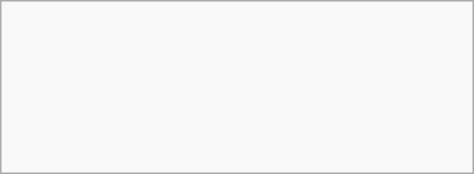<table class="wikitable" width=25%>
<tr>
<td><br><br>
<br>
<br>
<br>
<br>
</td>
</tr>
</table>
